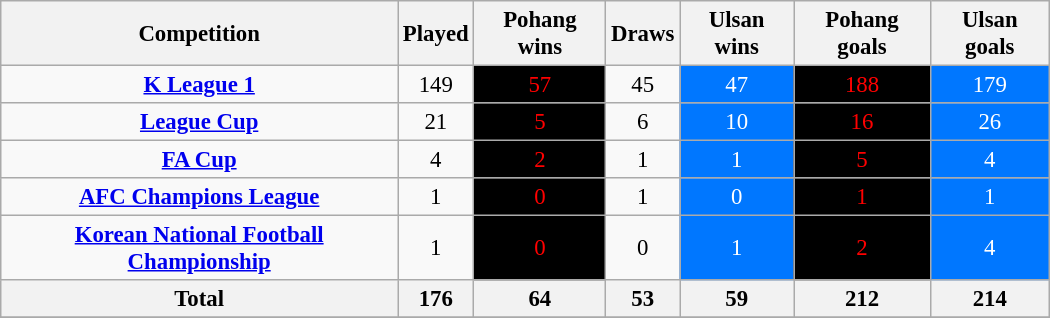<table class="wikitable" width=700px style="font-size: 95%; text-align: center;">
<tr>
<th>Competition</th>
<th>Played</th>
<th>Pohang wins</th>
<th>Draws</th>
<th>Ulsan wins</th>
<th>Pohang goals</th>
<th>Ulsan goals</th>
</tr>
<tr>
<td><strong><a href='#'>K League 1</a></strong></td>
<td>149</td>
<td style="background:black; color:red">57</td>
<td>45</td>
<td style="background:#0077FF; color:white">47</td>
<td style="background:black; color:red">188</td>
<td style="background:#0077FF; color:white">179</td>
</tr>
<tr>
<td><strong><a href='#'>League Cup</a></strong></td>
<td>21</td>
<td style="background:black; color:red">5</td>
<td>6</td>
<td style="background:#0077FF; color:white">10</td>
<td style="background:black; color:red">16</td>
<td style="background:#0077FF; color:white">26</td>
</tr>
<tr>
<td><strong><a href='#'>FA Cup</a></strong></td>
<td>4</td>
<td style="background:black; color:red">2</td>
<td>1</td>
<td style="background:#0077FF; color:white">1</td>
<td style="background:black; color:red">5</td>
<td style="background:#0077FF; color:white">4</td>
</tr>
<tr>
<td><strong><a href='#'>AFC Champions League</a></strong></td>
<td>1</td>
<td style="background:black; color:red">0</td>
<td>1</td>
<td style="background:#0077FF; color:white">0</td>
<td style="background:black; color:red">1</td>
<td style="background:#0077FF; color:white">1</td>
</tr>
<tr>
<td><strong><a href='#'>Korean National Football Championship</a></strong></td>
<td>1</td>
<td style="background:black; color:red">0</td>
<td>0</td>
<td style="background:#0077FF; color:white">1</td>
<td style="background:black; color:red">2</td>
<td style="background:#0077FF; color:white">4</td>
</tr>
<tr>
<th>Total</th>
<th>176</th>
<th>64</th>
<th>53</th>
<th>59</th>
<th>212</th>
<th>214</th>
</tr>
<tr>
</tr>
</table>
